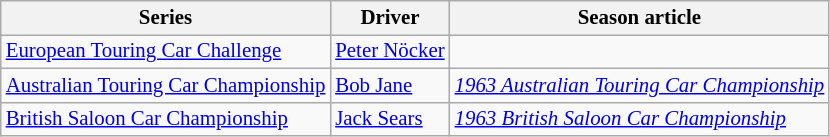<table class="wikitable" style="font-size: 87%;">
<tr>
<th>Series</th>
<th>Driver</th>
<th>Season article</th>
</tr>
<tr>
<td><a href='#'>European Touring Car Challenge</a></td>
<td> <a href='#'>Peter Nöcker</a></td>
<td></td>
</tr>
<tr>
<td><a href='#'>Australian Touring Car Championship</a></td>
<td> <a href='#'>Bob Jane</a></td>
<td><em><a href='#'>1963 Australian Touring Car Championship</a></em></td>
</tr>
<tr>
<td><a href='#'>British Saloon Car Championship</a></td>
<td> <a href='#'>Jack Sears</a></td>
<td><em><a href='#'>1963 British Saloon Car Championship</a></em></td>
</tr>
</table>
